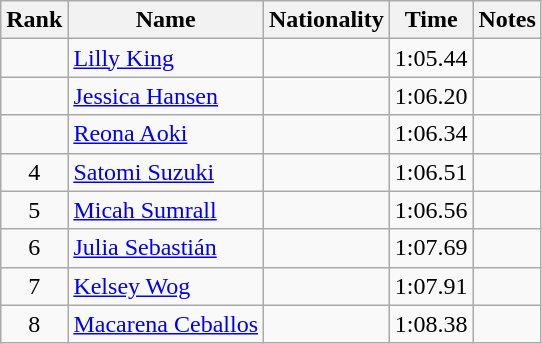<table class="wikitable sortable" style="text-align:center">
<tr>
<th>Rank</th>
<th>Name</th>
<th>Nationality</th>
<th>Time</th>
<th>Notes</th>
</tr>
<tr>
<td></td>
<td align=left><a href='#'>Lilly King</a></td>
<td align=left></td>
<td>1:05.44</td>
<td></td>
</tr>
<tr>
<td></td>
<td align=left><a href='#'>Jessica Hansen</a></td>
<td align=left></td>
<td>1:06.20</td>
<td></td>
</tr>
<tr>
<td></td>
<td align=left><a href='#'>Reona Aoki</a></td>
<td align=left></td>
<td>1:06.34</td>
<td></td>
</tr>
<tr>
<td>4</td>
<td align=left><a href='#'>Satomi Suzuki</a></td>
<td align=left></td>
<td>1:06.51</td>
<td></td>
</tr>
<tr>
<td>5</td>
<td align=left><a href='#'>Micah Sumrall</a></td>
<td align=left></td>
<td>1:06.56</td>
<td></td>
</tr>
<tr>
<td>6</td>
<td align=left><a href='#'>Julia Sebastián</a></td>
<td align=left></td>
<td>1:07.69</td>
<td></td>
</tr>
<tr>
<td>7</td>
<td align=left><a href='#'>Kelsey Wog</a></td>
<td align=left></td>
<td>1:07.91</td>
<td></td>
</tr>
<tr>
<td>8</td>
<td align=left><a href='#'>Macarena Ceballos</a></td>
<td align=left></td>
<td>1:08.38</td>
<td></td>
</tr>
</table>
